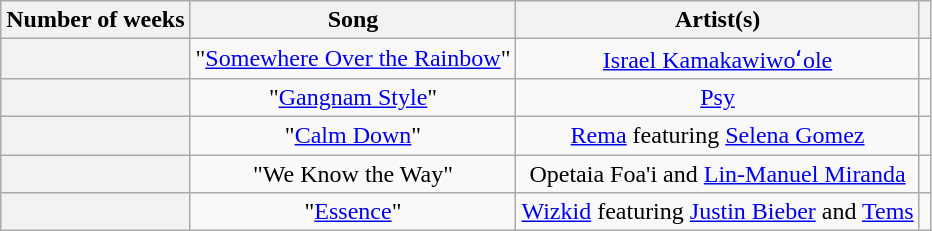<table class="wikitable sortable plainrowheaders" style="text-align: center">
<tr>
<th scope="col">Number of weeks</th>
<th scope="col">Song</th>
<th scope="col">Artist(s)</th>
<th scope="col" class="unsortable"></th>
</tr>
<tr>
<th scope="row"></th>
<td>"<a href='#'>Somewhere Over the Rainbow</a>"</td>
<td><a href='#'>Israel Kamakawiwoʻole</a></td>
<td></td>
</tr>
<tr>
<th scope="row"></th>
<td>"<a href='#'>Gangnam Style</a>"</td>
<td><a href='#'>Psy</a></td>
<td></td>
</tr>
<tr>
<th scope="row"></th>
<td>"<a href='#'>Calm Down</a>"</td>
<td><a href='#'>Rema</a> featuring <a href='#'>Selena Gomez</a></td>
<td></td>
</tr>
<tr>
<th scope="row"></th>
<td>"We Know the Way"</td>
<td>Opetaia Foa'i and <a href='#'>Lin-Manuel Miranda</a></td>
<td></td>
</tr>
<tr>
<th scope="row"></th>
<td>"<a href='#'>Essence</a>"</td>
<td><a href='#'>Wizkid</a> featuring <a href='#'>Justin Bieber</a> and <a href='#'>Tems</a></td>
<td></td>
</tr>
</table>
